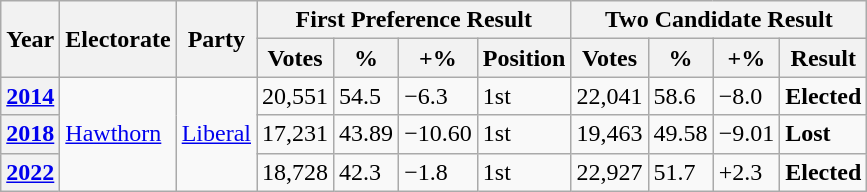<table class="wikitable">
<tr>
<th rowspan="2">Year</th>
<th rowspan="2">Electorate</th>
<th rowspan="2">Party</th>
<th colspan="4">First Preference Result</th>
<th colspan="4">Two Candidate Result</th>
</tr>
<tr>
<th>Votes</th>
<th>%</th>
<th>+%</th>
<th>Position</th>
<th>Votes</th>
<th>%</th>
<th>+%</th>
<th>Result</th>
</tr>
<tr>
<th><a href='#'>2014</a></th>
<td rowspan="3"><a href='#'>Hawthorn</a></td>
<td rowspan="3"><a href='#'>Liberal</a></td>
<td>20,551</td>
<td>54.5</td>
<td>−6.3</td>
<td>1st</td>
<td>22,041</td>
<td>58.6</td>
<td>−8.0</td>
<td><strong>Elected</strong></td>
</tr>
<tr>
<th><a href='#'>2018</a></th>
<td>17,231</td>
<td>43.89</td>
<td>−10.60</td>
<td>1st</td>
<td>19,463</td>
<td>49.58</td>
<td>−9.01</td>
<td><strong>Lost</strong></td>
</tr>
<tr>
<th><a href='#'>2022</a></th>
<td>18,728</td>
<td>42.3</td>
<td>−1.8</td>
<td>1st</td>
<td>22,927</td>
<td>51.7</td>
<td>+2.3</td>
<td><strong>Elected</strong></td>
</tr>
</table>
